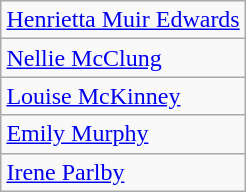<table class="wikitable" align=right>
<tr>
<td><a href='#'>Henrietta Muir Edwards</a></td>
</tr>
<tr>
<td><a href='#'>Nellie McClung</a></td>
</tr>
<tr>
<td><a href='#'>Louise McKinney</a></td>
</tr>
<tr>
<td><a href='#'>Emily Murphy</a></td>
</tr>
<tr>
<td><a href='#'>Irene Parlby</a></td>
</tr>
</table>
